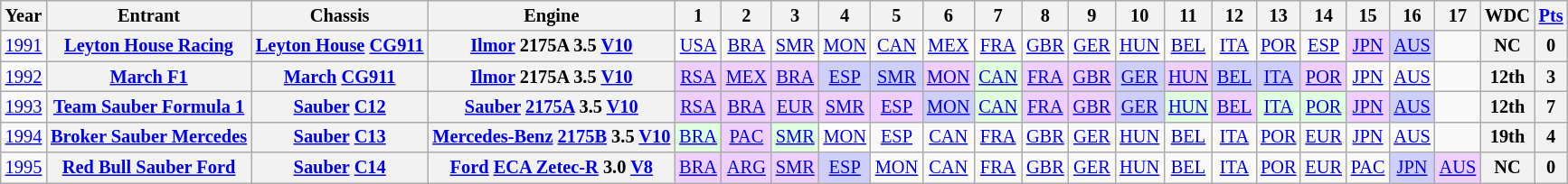<table class="wikitable" style="text-align:center; font-size:85%">
<tr>
<th>Year</th>
<th>Entrant</th>
<th>Chassis</th>
<th>Engine</th>
<th>1</th>
<th>2</th>
<th>3</th>
<th>4</th>
<th>5</th>
<th>6</th>
<th>7</th>
<th>8</th>
<th>9</th>
<th>10</th>
<th>11</th>
<th>12</th>
<th>13</th>
<th>14</th>
<th>15</th>
<th>16</th>
<th>17</th>
<th>WDC</th>
<th><a href='#'>Pts</a></th>
</tr>
<tr>
<td><a href='#'>1991</a></td>
<th nowrap><a href='#'>Leyton House Racing</a></th>
<th nowrap><a href='#'>Leyton House</a> <a href='#'>CG911</a></th>
<th nowrap><a href='#'>Ilmor</a> 2175A 3.5 <a href='#'>V10</a></th>
<td><a href='#'>USA</a></td>
<td><a href='#'>BRA</a></td>
<td><a href='#'>SMR</a></td>
<td><a href='#'>MON</a></td>
<td><a href='#'>CAN</a></td>
<td><a href='#'>MEX</a></td>
<td><a href='#'>FRA</a></td>
<td><a href='#'>GBR</a></td>
<td><a href='#'>GER</a></td>
<td><a href='#'>HUN</a></td>
<td><a href='#'>BEL</a></td>
<td><a href='#'>ITA</a></td>
<td><a href='#'>POR</a></td>
<td><a href='#'>ESP</a></td>
<td style="background:#EFCFFF;"><a href='#'>JPN</a><br></td>
<td style="background:#CFCFFF;"><a href='#'>AUS</a><br></td>
<td></td>
<th>NC</th>
<th>0</th>
</tr>
<tr>
<td><a href='#'>1992</a></td>
<th nowrap><a href='#'>March F1</a></th>
<th nowrap><a href='#'>March</a> <a href='#'>CG911</a></th>
<th nowrap><a href='#'>Ilmor</a> 2175A 3.5 <a href='#'>V10</a></th>
<td style="background:#EFCFFF;"><a href='#'>RSA</a><br></td>
<td style="background:#EFCFFF;"><a href='#'>MEX</a><br></td>
<td style="background:#EFCFFF;"><a href='#'>BRA</a><br></td>
<td style="background:#CFCFFF;"><a href='#'>ESP</a><br></td>
<td style="background:#CFCFFF;"><a href='#'>SMR</a><br></td>
<td style="background:#EFCFFF;"><a href='#'>MON</a><br></td>
<td style="background:#DFFFDF;"><a href='#'>CAN</a><br></td>
<td style="background:#EFCFFF;"><a href='#'>FRA</a><br></td>
<td style="background:#EFCFFF;"><a href='#'>GBR</a><br></td>
<td style="background:#CFCFFF;"><a href='#'>GER</a><br></td>
<td style="background:#EFCFFF;"><a href='#'>HUN</a><br></td>
<td style="background:#CFCFFF;"><a href='#'>BEL</a><br></td>
<td style="background:#CFCFFF;"><a href='#'>ITA</a><br></td>
<td style="background:#EFCFFF;"><a href='#'>POR</a><br></td>
<td><a href='#'>JPN</a></td>
<td><a href='#'>AUS</a></td>
<td></td>
<th>12th</th>
<th>3</th>
</tr>
<tr>
<td><a href='#'>1993</a></td>
<th nowrap><a href='#'>Team Sauber Formula 1</a></th>
<th nowrap><a href='#'>Sauber</a> <a href='#'>C12</a></th>
<th nowrap><a href='#'>Sauber</a> <a href='#'>2175A</a> 3.5 <a href='#'>V10</a></th>
<td style="background:#EFCFFF;"><a href='#'>RSA</a><br></td>
<td style="background:#EFCFFF;"><a href='#'>BRA</a><br></td>
<td style="background:#EFCFFF;"><a href='#'>EUR</a><br></td>
<td style="background:#EFCFFF;"><a href='#'>SMR</a><br></td>
<td style="background:#EFCFFF;"><a href='#'>ESP</a><br></td>
<td style="background:#CFCFFF;"><a href='#'>MON</a><br></td>
<td style="background:#DFFFDF;"><a href='#'>CAN</a><br></td>
<td style="background:#EFCFFF;"><a href='#'>FRA</a><br></td>
<td style="background:#EFCFFF;"><a href='#'>GBR</a><br></td>
<td style="background:#CFCFFF;"><a href='#'>GER</a><br></td>
<td style="background:#DFFFDF;"><a href='#'>HUN</a><br></td>
<td style="background:#EFCFFF;"><a href='#'>BEL</a><br></td>
<td style="background:#DFFFDF;"><a href='#'>ITA</a><br></td>
<td style="background:#DFFFDF;"><a href='#'>POR</a><br></td>
<td style="background:#EFCFFF;"><a href='#'>JPN</a><br></td>
<td style="background:#CFCFFF;"><a href='#'>AUS</a><br></td>
<td></td>
<th>12th</th>
<th>7</th>
</tr>
<tr>
<td><a href='#'>1994</a></td>
<th nowrap><a href='#'>Broker Sauber Mercedes</a></th>
<th nowrap><a href='#'>Sauber</a> <a href='#'>C13</a></th>
<th nowrap><a href='#'>Mercedes-Benz</a> <a href='#'>2175B</a> 3.5 <a href='#'>V10</a></th>
<td style="background:#DFFFDF;"><a href='#'>BRA</a><br></td>
<td style="background:#EFCFFF;"><a href='#'>PAC</a><br></td>
<td style="background:#DFFFDF;"><a href='#'>SMR</a><br></td>
<td style="background:#ffffff;"><a href='#'>MON</a><br></td>
<td><a href='#'>ESP</a></td>
<td><a href='#'>CAN</a></td>
<td><a href='#'>FRA</a></td>
<td><a href='#'>GBR</a></td>
<td><a href='#'>GER</a></td>
<td><a href='#'>HUN</a></td>
<td><a href='#'>BEL</a></td>
<td><a href='#'>ITA</a></td>
<td><a href='#'>POR</a></td>
<td><a href='#'>EUR</a></td>
<td><a href='#'>JPN</a></td>
<td><a href='#'>AUS</a></td>
<td></td>
<th>19th</th>
<th>4</th>
</tr>
<tr>
<td><a href='#'>1995</a></td>
<th nowrap><a href='#'>Red Bull Sauber Ford</a></th>
<th nowrap><a href='#'>Sauber</a> <a href='#'>C14</a></th>
<th nowrap><a href='#'>Ford</a> <a href='#'>ECA Zetec-R</a> 3.0 <a href='#'>V8</a></th>
<td style="background:#EFCFFF;"><a href='#'>BRA</a><br></td>
<td style="background:#EFCFFF;"><a href='#'>ARG</a><br></td>
<td style="background:#EFCFFF;"><a href='#'>SMR</a><br></td>
<td style="background:#CFCFFF;"><a href='#'>ESP</a><br></td>
<td><a href='#'>MON</a></td>
<td><a href='#'>CAN</a></td>
<td><a href='#'>FRA</a></td>
<td><a href='#'>GBR</a></td>
<td><a href='#'>GER</a></td>
<td><a href='#'>HUN</a></td>
<td><a href='#'>BEL</a></td>
<td><a href='#'>ITA</a></td>
<td><a href='#'>POR</a></td>
<td><a href='#'>EUR</a></td>
<td><a href='#'>PAC</a></td>
<td style="background:#CFCFFF;"><a href='#'>JPN</a><br></td>
<td style="background:#EFCFFF;"><a href='#'>AUS</a><br></td>
<th>NC</th>
<th>0</th>
</tr>
</table>
